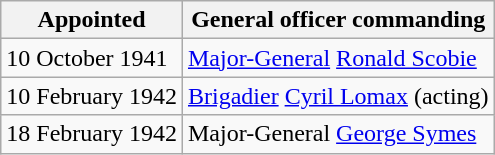<table class="wikitable" style="text-align: left; border-spacing: 2px; border: 1px solid darkgray;">
<tr>
<th>Appointed</th>
<th>General officer commanding</th>
</tr>
<tr>
<td>10 October 1941</td>
<td><a href='#'>Major-General</a> <a href='#'>Ronald Scobie</a></td>
</tr>
<tr>
<td>10 February 1942</td>
<td><a href='#'>Brigadier</a> <a href='#'>Cyril Lomax</a> (acting)</td>
</tr>
<tr>
<td>18 February 1942</td>
<td>Major-General <a href='#'>George Symes</a></td>
</tr>
</table>
